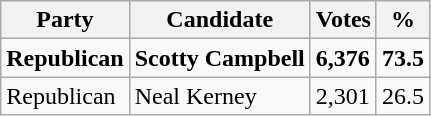<table class="wikitable">
<tr>
<th>Party</th>
<th>Candidate</th>
<th>Votes</th>
<th>%</th>
</tr>
<tr>
<td><strong>Republican</strong></td>
<td><strong>Scotty Campbell</strong></td>
<td><strong>6,376</strong></td>
<td><strong>73.5</strong></td>
</tr>
<tr>
<td>Republican</td>
<td>Neal Kerney</td>
<td>2,301</td>
<td>26.5</td>
</tr>
</table>
